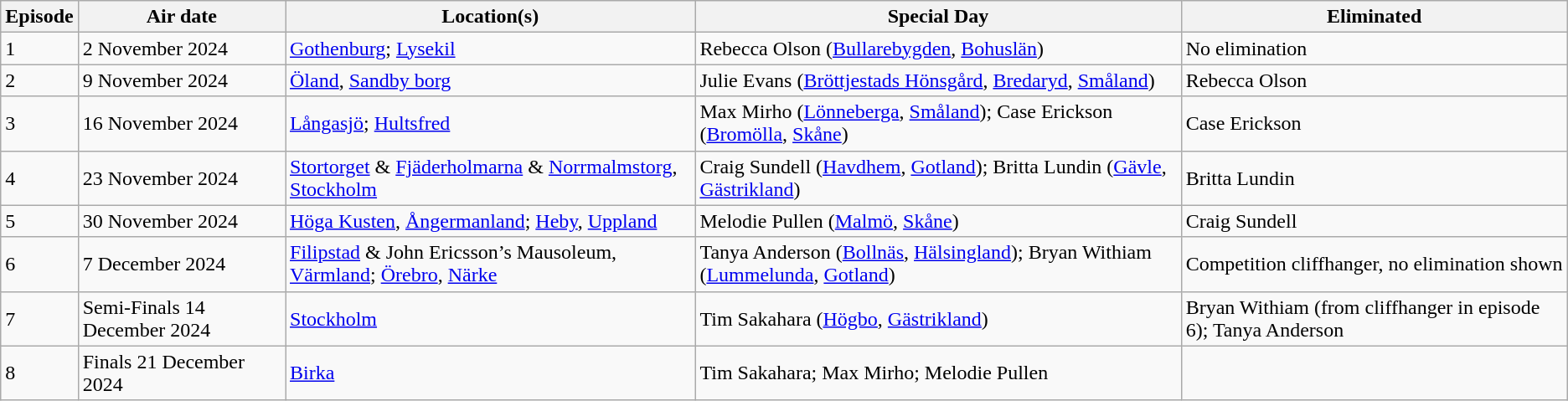<table class="wikitable">
<tr>
<th>Episode</th>
<th>Air date</th>
<th>Location(s)</th>
<th>Special Day</th>
<th>Eliminated</th>
</tr>
<tr>
<td>1</td>
<td>2 November 2024</td>
<td><a href='#'>Gothenburg</a>; <a href='#'>Lysekil</a></td>
<td>Rebecca Olson (<a href='#'>Bullarebygden</a>, <a href='#'>Bohuslän</a>)</td>
<td>No elimination</td>
</tr>
<tr>
<td>2</td>
<td>9 November 2024</td>
<td><a href='#'>Öland</a>, <a href='#'>Sandby borg</a></td>
<td>Julie Evans (<a href='#'>Bröttjestads Hönsgård</a>, <a href='#'>Bredaryd</a>, <a href='#'>Småland</a>)</td>
<td>Rebecca Olson</td>
</tr>
<tr>
<td>3</td>
<td>16 November 2024</td>
<td><a href='#'>Långasjö</a>; <a href='#'>Hultsfred</a></td>
<td>Max Mirho (<a href='#'>Lönneberga</a>, <a href='#'>Småland</a>); Case Erickson (<a href='#'>Bromölla</a>, <a href='#'>Skåne</a>)</td>
<td>Case Erickson</td>
</tr>
<tr>
<td>4</td>
<td>23 November 2024</td>
<td><a href='#'>Stortorget</a> & <a href='#'>Fjäderholmarna</a> & <a href='#'>Norrmalmstorg</a>, <a href='#'>Stockholm</a></td>
<td>Craig Sundell (<a href='#'>Havdhem</a>, <a href='#'>Gotland</a>); Britta Lundin (<a href='#'>Gävle</a>, <a href='#'>Gästrikland</a>)</td>
<td>Britta Lundin</td>
</tr>
<tr>
<td>5</td>
<td>30 November 2024</td>
<td><a href='#'>Höga Kusten</a>, <a href='#'>Ångermanland</a>; <a href='#'>Heby</a>, <a href='#'>Uppland</a></td>
<td>Melodie Pullen (<a href='#'>Malmö</a>, <a href='#'>Skåne</a>)</td>
<td>Craig Sundell</td>
</tr>
<tr>
<td>6</td>
<td>7 December 2024</td>
<td><a href='#'>Filipstad</a> & John Ericsson’s Mausoleum, <a href='#'>Värmland</a>; <a href='#'>Örebro</a>, <a href='#'>Närke</a></td>
<td>Tanya Anderson (<a href='#'>Bollnäs</a>, <a href='#'>Hälsingland</a>); Bryan Withiam (<a href='#'>Lummelunda</a>, <a href='#'>Gotland</a>)</td>
<td>Competition cliffhanger, no elimination shown</td>
</tr>
<tr>
<td>7</td>
<td>Semi-Finals 14 December 2024</td>
<td><a href='#'>Stockholm</a></td>
<td>Tim Sakahara (<a href='#'>Högbo</a>, <a href='#'>Gästrikland</a>)</td>
<td>Bryan Withiam (from cliffhanger in episode 6); Tanya Anderson</td>
</tr>
<tr>
<td>8</td>
<td>Finals 21 December 2024</td>
<td><a href='#'>Birka</a></td>
<td>Tim Sakahara; Max Mirho; Melodie Pullen</td>
<td></td>
</tr>
</table>
